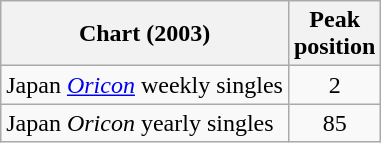<table class="wikitable">
<tr>
<th>Chart (2003)</th>
<th>Peak<br>position</th>
</tr>
<tr>
<td>Japan <em><a href='#'>Oricon</a></em> weekly singles</td>
<td align="center">2</td>
</tr>
<tr>
<td>Japan <em>Oricon</em> yearly singles</td>
<td align="center">85</td>
</tr>
</table>
